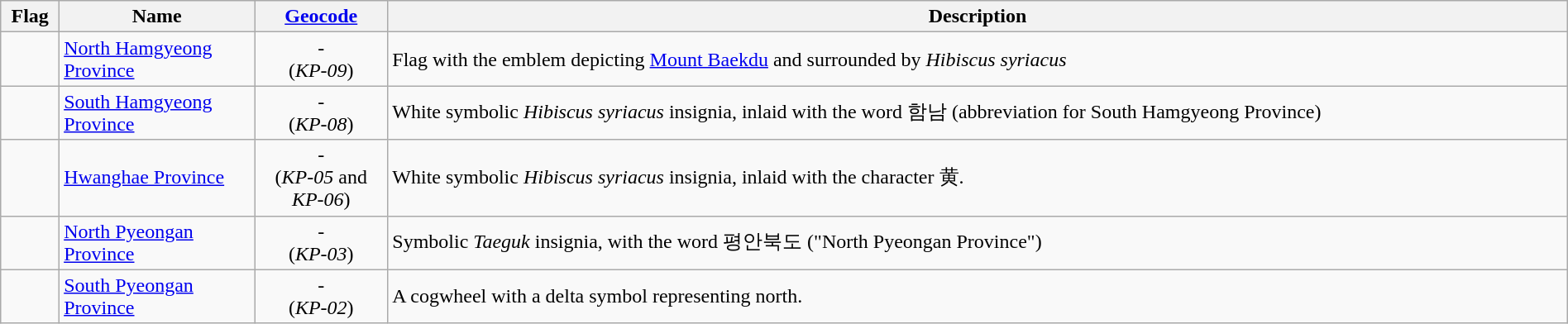<table class="wikitable sortable" style="width:100%;">
<tr>
<th>Flag</th>
<th style="width:150px">Name</th>
<th style="width:100px"><a href='#'>Geocode</a></th>
<th style="min-width:250px">Description</th>
</tr>
<tr>
<td></td>
<td><a href='#'>North Hamgyeong Province</a></td>
<td style="text-align:center">-<br>(<em>KP-09</em>)</td>
<td>Flag with the emblem depicting <a href='#'>Mount Baekdu</a> and surrounded by <em>Hibiscus syriacus</em></td>
</tr>
<tr>
<td></td>
<td><a href='#'>South Hamgyeong Province</a></td>
<td style="text-align:center">-<br>(<em>KP-08</em>)</td>
<td>White symbolic <em>Hibiscus syriacus</em> insignia, inlaid with the word 함남 (abbreviation for South Hamgyeong Province)</td>
</tr>
<tr>
<td></td>
<td><a href='#'>Hwanghae Province</a></td>
<td style="text-align:center">-<br>(<em>KP-05</em> and <em>KP-06</em>)</td>
<td>White symbolic <em>Hibiscus syriacus</em> insignia, inlaid with the character 黄.</td>
</tr>
<tr>
<td></td>
<td><a href='#'>North Pyeongan Province</a></td>
<td style="text-align:center">-<br>(<em>KP-03</em>)</td>
<td>Symbolic <em>Taeguk</em> insignia, with the word 평안북도 ("North Pyeongan Province")</td>
</tr>
<tr>
<td></td>
<td><a href='#'>South Pyeongan Province</a></td>
<td style="text-align:center">-<br>(<em>KP-02</em>)</td>
<td>A cogwheel with a delta symbol representing north.</td>
</tr>
</table>
